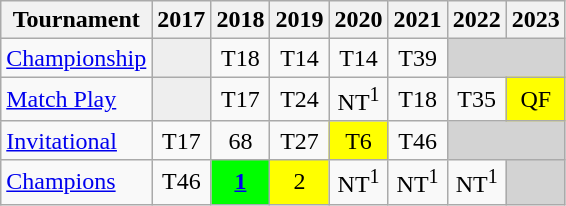<table class="wikitable" style="text-align:center;">
<tr>
<th>Tournament</th>
<th>2017</th>
<th>2018</th>
<th>2019</th>
<th>2020</th>
<th>2021</th>
<th>2022</th>
<th>2023</th>
</tr>
<tr>
<td align="left"><a href='#'>Championship</a></td>
<td style="background:#eeeeee;"></td>
<td>T18</td>
<td>T14</td>
<td>T14</td>
<td>T39</td>
<td colspan=2 style="background:#D3D3D3;"></td>
</tr>
<tr>
<td align="left"><a href='#'>Match Play</a></td>
<td style="background:#eeeeee;"></td>
<td>T17</td>
<td>T24</td>
<td>NT<sup>1</sup></td>
<td>T18</td>
<td>T35</td>
<td style="background:yellow;">QF</td>
</tr>
<tr>
<td align="left"><a href='#'>Invitational</a></td>
<td>T17</td>
<td>68</td>
<td>T27</td>
<td style="background:yellow;">T6</td>
<td>T46</td>
<td colspan=2 style="background:#D3D3D3;"></td>
</tr>
<tr>
<td align="left"><a href='#'>Champions</a></td>
<td>T46</td>
<td style="background:lime;"><strong><a href='#'>1</a></strong></td>
<td style="background:yellow;">2</td>
<td>NT<sup>1</sup></td>
<td>NT<sup>1</sup></td>
<td>NT<sup>1</sup></td>
<td colspan=1 style="background:#D3D3D3;"></td>
</tr>
</table>
